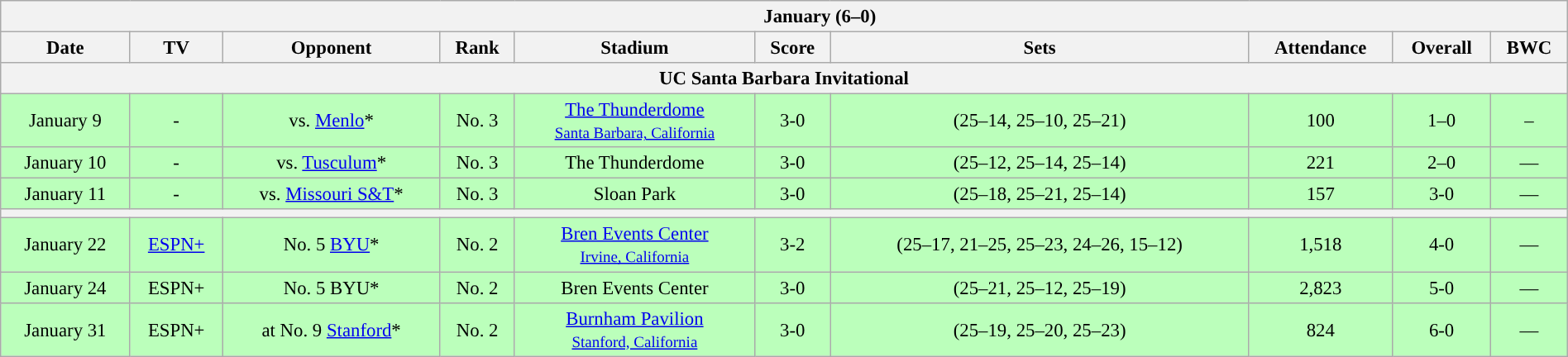<table class="wikitable collapsible collapsed" style="margin:auto; width:100%; text-align:center; font-size:95%">
<tr>
<th colspan=12 style="padding-left:4em;">January (6–0)</th>
</tr>
<tr>
<th bgcolor="#DDDDFF">Date</th>
<th bgcolor="#DDDDFF">TV</th>
<th bgcolor="#DDDDFF">Opponent</th>
<th bgcolor="#DDDDFF">Rank</th>
<th bgcolor="#DDDDFF">Stadium</th>
<th bgcolor="#DDDDFF">Score</th>
<th bgcolor="#DDDDFF">Sets</th>
<th bgcolor="#DDDDFF">Attendance</th>
<th bgcolor="#DDDDFF">Overall</th>
<th bgcolor="#DDDDFF">BWC</th>
</tr>
<tr>
<th colspan=14>UC Santa Barbara Invitational</th>
</tr>
<tr bgcolor="bbffbb">
<td>January 9</td>
<td>-</td>
<td>vs. <a href='#'>Menlo</a>*</td>
<td>No. 3</td>
<td><a href='#'>The Thunderdome</a><br><small><a href='#'>Santa Barbara, California</a></small></td>
<td>3-0</td>
<td>(25–14, 25–10, 25–21)</td>
<td>100</td>
<td>1–0</td>
<td>–</td>
</tr>
<tr bgcolor="bbffbb">
<td>January 10</td>
<td>-</td>
<td>vs. <a href='#'>Tusculum</a>*</td>
<td>No. 3</td>
<td>The Thunderdome</td>
<td>3-0</td>
<td>(25–12, 25–14, 25–14)</td>
<td>221</td>
<td>2–0</td>
<td>—</td>
</tr>
<tr bgcolor="bbffbb">
<td>January 11</td>
<td>-</td>
<td>vs. <a href='#'>Missouri S&T</a>*</td>
<td>No. 3</td>
<td>Sloan Park</td>
<td>3-0</td>
<td>(25–18, 25–21, 25–14)</td>
<td>157</td>
<td>3-0</td>
<td>—</td>
</tr>
<tr bgcolor="ffffff">
<th colspan=14></th>
</tr>
<tr bgcolor="bbffbb">
<td>January 22</td>
<td><a href='#'>ESPN+</a></td>
<td>No. 5 <a href='#'>BYU</a>*</td>
<td>No. 2</td>
<td><a href='#'>Bren Events Center</a><br><small><a href='#'>Irvine, California</a></small></td>
<td>3-2</td>
<td>(25–17, 21–25, 25–23, 24–26, 15–12)</td>
<td>1,518</td>
<td>4-0</td>
<td>—</td>
</tr>
<tr bgcolor="bbffbb">
<td>January 24</td>
<td>ESPN+</td>
<td>No. 5 BYU*</td>
<td>No. 2</td>
<td>Bren Events Center</td>
<td>3-0</td>
<td>(25–21, 25–12, 25–19)</td>
<td>2,823</td>
<td>5-0</td>
<td>—</td>
</tr>
<tr bgcolor="bbffbb">
<td>January 31</td>
<td>ESPN+</td>
<td>at No. 9 <a href='#'>Stanford</a>*</td>
<td>No. 2</td>
<td><a href='#'>Burnham Pavilion</a><br><small><a href='#'>Stanford, California</a></small></td>
<td>3-0</td>
<td>(25–19, 25–20, 25–23)</td>
<td>824</td>
<td>6-0</td>
<td>—</td>
</tr>
</table>
